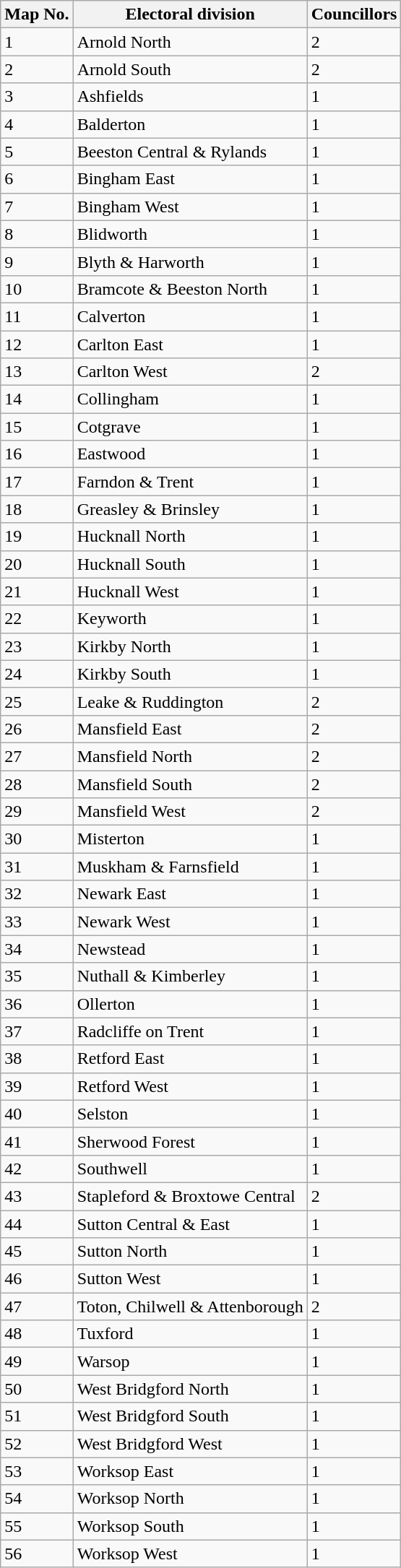<table class="wikitable sortable">
<tr>
<th>Map No.</th>
<th>Electoral division</th>
<th>Councillors</th>
</tr>
<tr>
<td>1</td>
<td>Arnold North</td>
<td>2</td>
</tr>
<tr>
<td>2</td>
<td>Arnold South</td>
<td>2</td>
</tr>
<tr>
<td>3</td>
<td>Ashfields</td>
<td>1</td>
</tr>
<tr>
<td>4</td>
<td>Balderton</td>
<td>1</td>
</tr>
<tr>
<td>5</td>
<td>Beeston Central & Rylands</td>
<td>1</td>
</tr>
<tr>
<td>6</td>
<td>Bingham East</td>
<td>1</td>
</tr>
<tr>
<td>7</td>
<td>Bingham West</td>
<td>1</td>
</tr>
<tr>
<td>8</td>
<td>Blidworth</td>
<td>1</td>
</tr>
<tr>
<td>9</td>
<td>Blyth & Harworth</td>
<td>1</td>
</tr>
<tr>
<td>10</td>
<td>Bramcote & Beeston North</td>
<td>1</td>
</tr>
<tr>
<td>11</td>
<td>Calverton</td>
<td>1</td>
</tr>
<tr>
<td>12</td>
<td>Carlton East</td>
<td>1</td>
</tr>
<tr>
<td>13</td>
<td>Carlton West</td>
<td>2</td>
</tr>
<tr>
<td>14</td>
<td>Collingham</td>
<td>1</td>
</tr>
<tr>
<td>15</td>
<td>Cotgrave</td>
<td>1</td>
</tr>
<tr>
<td>16</td>
<td>Eastwood</td>
<td>1</td>
</tr>
<tr>
<td>17</td>
<td>Farndon & Trent</td>
<td>1</td>
</tr>
<tr>
<td>18</td>
<td>Greasley & Brinsley</td>
<td>1</td>
</tr>
<tr>
<td>19</td>
<td>Hucknall North</td>
<td>1</td>
</tr>
<tr>
<td>20</td>
<td>Hucknall South</td>
<td>1</td>
</tr>
<tr>
<td>21</td>
<td>Hucknall West</td>
<td>1</td>
</tr>
<tr>
<td>22</td>
<td>Keyworth</td>
<td>1</td>
</tr>
<tr>
<td>23</td>
<td>Kirkby North</td>
<td>1</td>
</tr>
<tr>
<td>24</td>
<td>Kirkby South</td>
<td>1</td>
</tr>
<tr>
<td>25</td>
<td>Leake & Ruddington</td>
<td>2</td>
</tr>
<tr>
<td>26</td>
<td>Mansfield East</td>
<td>2</td>
</tr>
<tr>
<td>27</td>
<td>Mansfield North</td>
<td>2</td>
</tr>
<tr>
<td>28</td>
<td>Mansfield South</td>
<td>2</td>
</tr>
<tr>
<td>29</td>
<td>Mansfield West</td>
<td>2</td>
</tr>
<tr>
<td>30</td>
<td>Misterton</td>
<td>1</td>
</tr>
<tr>
<td>31</td>
<td>Muskham & Farnsfield</td>
<td>1</td>
</tr>
<tr>
<td>32</td>
<td>Newark East</td>
<td>1</td>
</tr>
<tr>
<td>33</td>
<td>Newark West</td>
<td>1</td>
</tr>
<tr>
<td>34</td>
<td>Newstead</td>
<td>1</td>
</tr>
<tr>
<td>35</td>
<td>Nuthall & Kimberley</td>
<td>1</td>
</tr>
<tr>
<td>36</td>
<td>Ollerton</td>
<td>1</td>
</tr>
<tr>
<td>37</td>
<td>Radcliffe on Trent</td>
<td>1</td>
</tr>
<tr>
<td>38</td>
<td>Retford East</td>
<td>1</td>
</tr>
<tr>
<td>39</td>
<td>Retford West</td>
<td>1</td>
</tr>
<tr>
<td>40</td>
<td>Selston</td>
<td>1</td>
</tr>
<tr>
<td>41</td>
<td>Sherwood Forest</td>
<td>1</td>
</tr>
<tr>
<td>42</td>
<td>Southwell</td>
<td>1</td>
</tr>
<tr>
<td>43</td>
<td>Stapleford & Broxtowe Central</td>
<td>2</td>
</tr>
<tr>
<td>44</td>
<td>Sutton Central & East</td>
<td>1</td>
</tr>
<tr>
<td>45</td>
<td>Sutton North</td>
<td>1</td>
</tr>
<tr>
<td>46</td>
<td>Sutton West</td>
<td>1</td>
</tr>
<tr>
<td>47</td>
<td>Toton, Chilwell & Attenborough</td>
<td>2</td>
</tr>
<tr>
<td>48</td>
<td>Tuxford</td>
<td>1</td>
</tr>
<tr>
<td>49</td>
<td>Warsop</td>
<td>1</td>
</tr>
<tr>
<td>50</td>
<td>West Bridgford North</td>
<td>1</td>
</tr>
<tr>
<td>51</td>
<td>West Bridgford South</td>
<td>1</td>
</tr>
<tr>
<td>52</td>
<td>West Bridgford West</td>
<td>1</td>
</tr>
<tr>
<td>53</td>
<td>Worksop East</td>
<td>1</td>
</tr>
<tr>
<td>54</td>
<td>Worksop North</td>
<td>1</td>
</tr>
<tr>
<td>55</td>
<td>Worksop South</td>
<td>1</td>
</tr>
<tr>
<td>56</td>
<td>Worksop West</td>
<td>1</td>
</tr>
</table>
